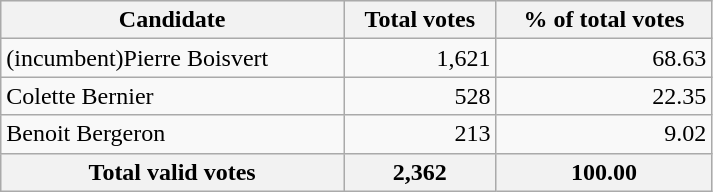<table style="width:475px;" class="wikitable">
<tr bgcolor="#EEEEEE">
<th align="left">Candidate</th>
<th align="right">Total votes</th>
<th align="right">% of total votes</th>
</tr>
<tr>
<td align="left">(incumbent)Pierre Boisvert</td>
<td align="right">1,621</td>
<td align="right">68.63</td>
</tr>
<tr>
<td align="left">Colette Bernier</td>
<td align="right">528</td>
<td align="right">22.35</td>
</tr>
<tr>
<td align="left">Benoit Bergeron</td>
<td align="right">213</td>
<td align="right">9.02</td>
</tr>
<tr bgcolor="#EEEEEE">
<th align="left">Total valid votes</th>
<th align="right">2,362</th>
<th align="right">100.00</th>
</tr>
</table>
